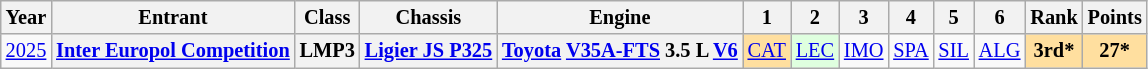<table class="wikitable" style="text-align:center; font-size:85%">
<tr>
<th>Year</th>
<th>Entrant</th>
<th>Class</th>
<th>Chassis</th>
<th>Engine</th>
<th>1</th>
<th>2</th>
<th>3</th>
<th>4</th>
<th>5</th>
<th>6</th>
<th>Rank</th>
<th>Points</th>
</tr>
<tr>
<td><a href='#'>2025</a></td>
<th nowrap><a href='#'>Inter Europol Competition</a></th>
<th>LMP3</th>
<th><a href='#'>Ligier JS P325</a></th>
<th nowrap><a href='#'>Toyota</a> <a href='#'>V35A-FTS</a> 3.5 L <a href='#'>V6</a></th>
<td style="background:#FFDF9F;"><a href='#'>CAT</a><br></td>
<td style="background:#DFFFDF;"><a href='#'>LEC</a><br></td>
<td style="background:#;"><a href='#'>IMO</a><br></td>
<td style="background:#;"><a href='#'>SPA</a><br></td>
<td style="background:#;"><a href='#'>SIL</a><br></td>
<td style="background:#;"><a href='#'>ALG</a><br></td>
<th style="background:#FFDF9F;">3rd*</th>
<th style="background:#FFDF9F;">27*</th>
</tr>
</table>
